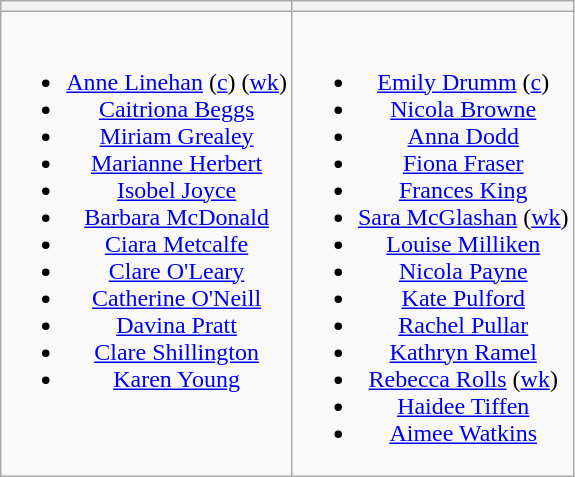<table class="wikitable" style="text-align:center">
<tr>
<th></th>
<th></th>
</tr>
<tr style="vertical-align:top">
<td><br><ul><li><a href='#'>Anne Linehan</a> (<a href='#'>c</a>) (<a href='#'>wk</a>)</li><li><a href='#'>Caitriona Beggs</a></li><li><a href='#'>Miriam Grealey</a></li><li><a href='#'>Marianne Herbert</a></li><li><a href='#'>Isobel Joyce</a></li><li><a href='#'>Barbara McDonald</a></li><li><a href='#'>Ciara Metcalfe</a></li><li><a href='#'>Clare O'Leary</a></li><li><a href='#'>Catherine O'Neill</a></li><li><a href='#'>Davina Pratt</a></li><li><a href='#'>Clare Shillington</a></li><li><a href='#'>Karen Young</a></li></ul></td>
<td><br><ul><li><a href='#'>Emily Drumm</a> (<a href='#'>c</a>)</li><li><a href='#'>Nicola Browne</a></li><li><a href='#'>Anna Dodd</a></li><li><a href='#'>Fiona Fraser</a></li><li><a href='#'>Frances King</a></li><li><a href='#'>Sara McGlashan</a> (<a href='#'>wk</a>)</li><li><a href='#'>Louise Milliken</a></li><li><a href='#'>Nicola Payne</a></li><li><a href='#'>Kate Pulford</a></li><li><a href='#'>Rachel Pullar</a></li><li><a href='#'>Kathryn Ramel</a></li><li><a href='#'>Rebecca Rolls</a> (<a href='#'>wk</a>)</li><li><a href='#'>Haidee Tiffen</a></li><li><a href='#'>Aimee Watkins</a></li></ul></td>
</tr>
</table>
